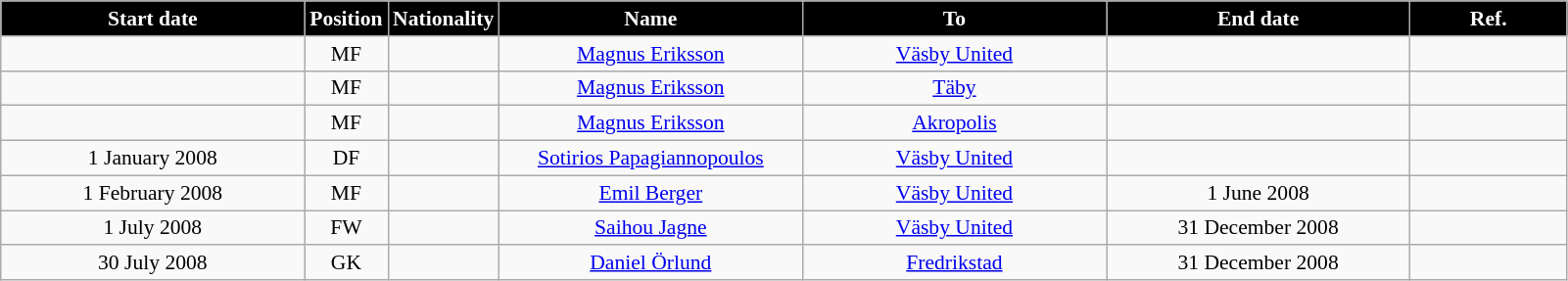<table class="wikitable"  style="text-align:center; font-size:90%; ">
<tr>
<th style="background:#000000; color:white; width:200px;">Start date</th>
<th style="background:#000000; color:white; width:50px;">Position</th>
<th style="background:#000000; color:white; width:50px;">Nationality</th>
<th style="background:#000000; color:white; width:200px;">Name</th>
<th style="background:#000000; color:white; width:200px;">To</th>
<th style="background:#000000; color:white; width:200px;">End date</th>
<th style="background:#000000; color:white; width:100px;">Ref.</th>
</tr>
<tr>
<td></td>
<td>MF</td>
<td></td>
<td><a href='#'>Magnus Eriksson</a></td>
<td><a href='#'>Väsby United</a></td>
<td></td>
<td></td>
</tr>
<tr>
<td></td>
<td>MF</td>
<td></td>
<td><a href='#'>Magnus Eriksson</a></td>
<td><a href='#'>Täby</a></td>
<td></td>
<td></td>
</tr>
<tr>
<td></td>
<td>MF</td>
<td></td>
<td><a href='#'>Magnus Eriksson</a></td>
<td><a href='#'>Akropolis</a></td>
<td></td>
<td></td>
</tr>
<tr>
<td>1 January 2008</td>
<td>DF</td>
<td></td>
<td><a href='#'>Sotirios Papagiannopoulos</a></td>
<td><a href='#'>Väsby United</a></td>
<td></td>
<td></td>
</tr>
<tr>
<td>1 February 2008</td>
<td>MF</td>
<td></td>
<td><a href='#'>Emil Berger</a></td>
<td><a href='#'>Väsby United</a></td>
<td>1 June 2008</td>
<td></td>
</tr>
<tr>
<td>1 July 2008</td>
<td>FW</td>
<td></td>
<td><a href='#'>Saihou Jagne</a></td>
<td><a href='#'>Väsby United</a></td>
<td>31 December 2008</td>
<td></td>
</tr>
<tr>
<td>30 July 2008</td>
<td>GK</td>
<td></td>
<td><a href='#'>Daniel Örlund</a></td>
<td><a href='#'>Fredrikstad</a></td>
<td>31 December 2008</td>
<td></td>
</tr>
</table>
